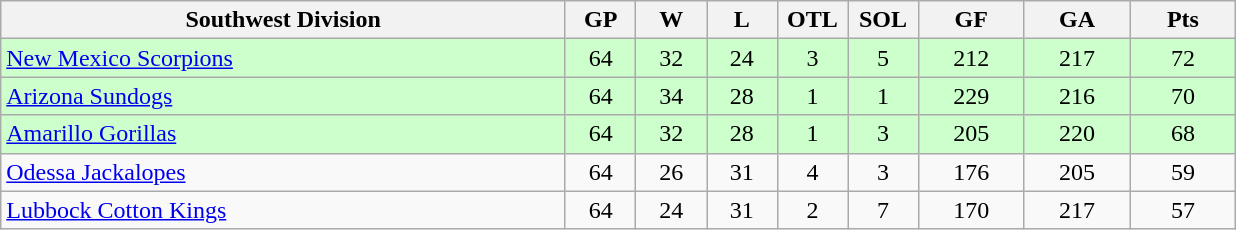<table class="wikitable">
<tr>
<th width="40%" bgcolor="#e0e0e0">Southwest Division</th>
<th width="5%" bgcolor="#e0e0e0">GP</th>
<th width="5%" bgcolor="#e0e0e0">W</th>
<th width="5%" bgcolor="#e0e0e0">L</th>
<th width="5%" bgcolor="#e0e0e0">OTL</th>
<th width="5%" bgcolor="#e0e0e0">SOL</th>
<th width="7.5%" bgcolor="#e0e0e0">GF</th>
<th width="7.5%" bgcolor="#e0e0e0">GA</th>
<th width="7.5%" bgcolor="#e0e0e0">Pts</th>
</tr>
<tr align="center" bgcolor="#CCFFCC">
<td align="left"><a href='#'>New Mexico Scorpions</a></td>
<td>64</td>
<td>32</td>
<td>24</td>
<td>3</td>
<td>5</td>
<td>212</td>
<td>217</td>
<td>72</td>
</tr>
<tr align="center" bgcolor="#CCFFCC">
<td align="left"><a href='#'>Arizona Sundogs</a></td>
<td>64</td>
<td>34</td>
<td>28</td>
<td>1</td>
<td>1</td>
<td>229</td>
<td>216</td>
<td>70</td>
</tr>
<tr align="center" bgcolor="#CCFFCC">
<td align="left"><a href='#'>Amarillo Gorillas</a></td>
<td>64</td>
<td>32</td>
<td>28</td>
<td>1</td>
<td>3</td>
<td>205</td>
<td>220</td>
<td>68</td>
</tr>
<tr align="center">
<td align="left"><a href='#'>Odessa Jackalopes</a></td>
<td>64</td>
<td>26</td>
<td>31</td>
<td>4</td>
<td>3</td>
<td>176</td>
<td>205</td>
<td>59</td>
</tr>
<tr align="center">
<td align="left"><a href='#'>Lubbock Cotton Kings</a></td>
<td>64</td>
<td>24</td>
<td>31</td>
<td>2</td>
<td>7</td>
<td>170</td>
<td>217</td>
<td>57</td>
</tr>
</table>
